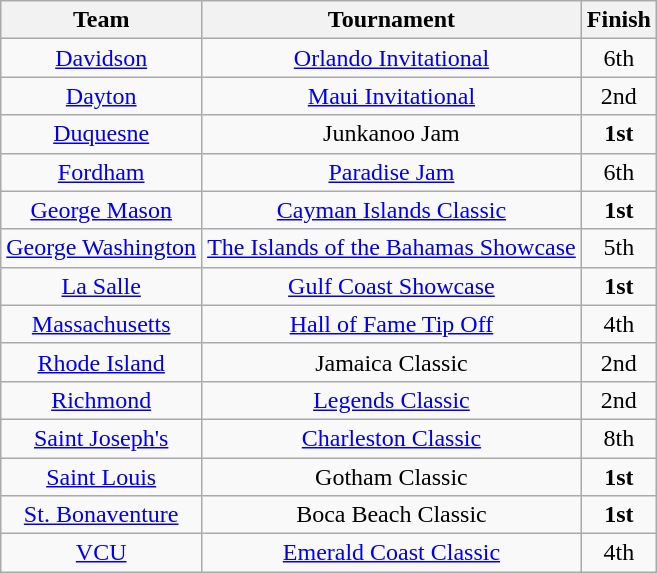<table class="wikitable">
<tr>
<th>Team</th>
<th>Tournament</th>
<th>Finish</th>
</tr>
<tr style="text-align:center;">
<td><a href='#'>Davidson</a></td>
<td><a href='#'>Orlando Invitational</a></td>
<td>6th</td>
</tr>
<tr style="text-align:center;">
<td><a href='#'>Dayton</a></td>
<td><a href='#'>Maui Invitational</a></td>
<td>2nd</td>
</tr>
<tr style="text-align:center;">
<td><a href='#'>Duquesne</a></td>
<td>Junkanoo Jam</td>
<td><strong>1st</strong></td>
</tr>
<tr style="text-align:center;">
<td><a href='#'>Fordham</a></td>
<td><a href='#'>Paradise Jam</a></td>
<td>6th</td>
</tr>
<tr style="text-align:center;">
<td><a href='#'>George Mason</a></td>
<td><a href='#'>Cayman Islands Classic</a></td>
<td><strong>1st</strong></td>
</tr>
<tr style="text-align:center;">
<td><a href='#'>George Washington</a></td>
<td><a href='#'>The Islands of the Bahamas Showcase</a></td>
<td>5th</td>
</tr>
<tr style="text-align:center;">
<td><a href='#'>La Salle</a></td>
<td><a href='#'>Gulf Coast Showcase</a></td>
<td><strong>1st</strong></td>
</tr>
<tr style="text-align:center;">
<td><a href='#'>Massachusetts</a></td>
<td><a href='#'>Hall of Fame Tip Off</a></td>
<td>4th</td>
</tr>
<tr style="text-align:center;">
<td><a href='#'>Rhode Island</a></td>
<td>Jamaica Classic</td>
<td>2nd</td>
</tr>
<tr style="text-align:center;">
<td><a href='#'>Richmond</a></td>
<td><a href='#'>Legends Classic</a></td>
<td>2nd</td>
</tr>
<tr style="text-align:center;">
<td><a href='#'>Saint Joseph's</a></td>
<td><a href='#'>Charleston Classic</a></td>
<td>8th</td>
</tr>
<tr style="text-align:center;">
<td><a href='#'>Saint Louis</a></td>
<td>Gotham Classic</td>
<td><strong>1st</strong></td>
</tr>
<tr style="text-align:center;">
<td><a href='#'>St. Bonaventure</a></td>
<td>Boca Beach Classic</td>
<td><strong>1st</strong></td>
</tr>
<tr style="text-align:center;">
<td><a href='#'>VCU</a></td>
<td><a href='#'>Emerald Coast Classic</a></td>
<td>4th</td>
</tr>
</table>
